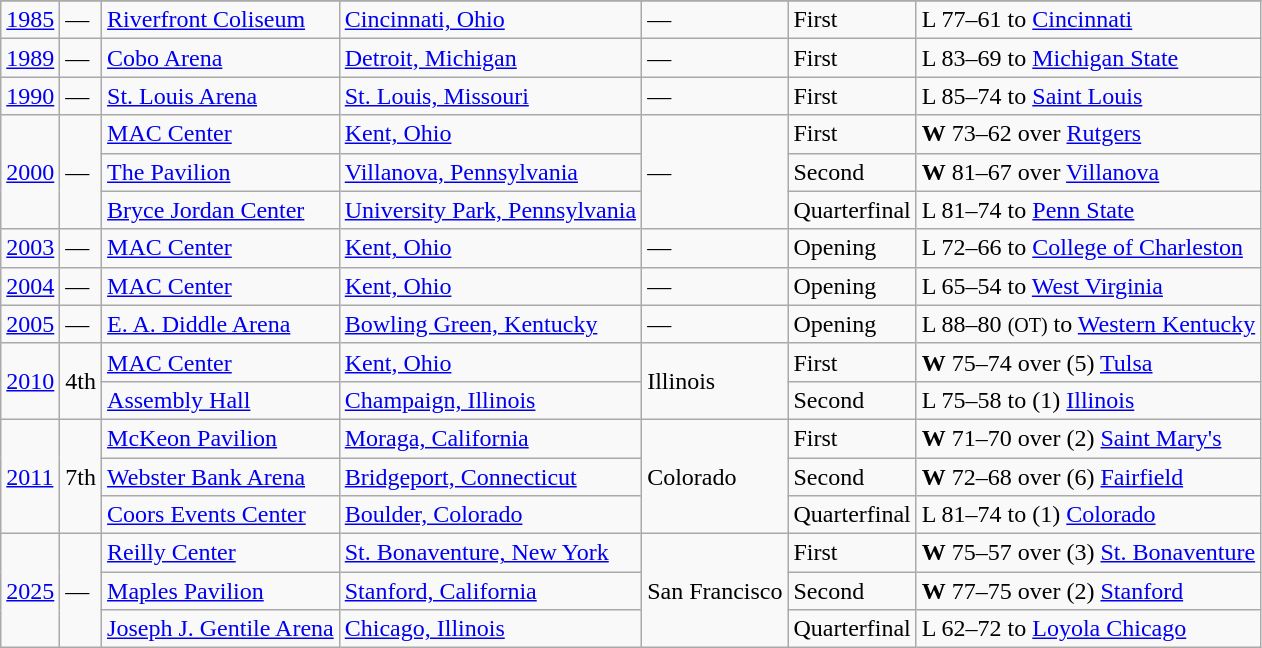<table class="wikitable">
<tr>
</tr>
<tr>
<td><a href='#'>1985</a></td>
<td>—</td>
<td><a href='#'>Riverfront Coliseum</a></td>
<td><a href='#'>Cincinnati, Ohio</a></td>
<td>—</td>
<td>First</td>
<td>L 77–61 to <a href='#'>Cincinnati</a></td>
</tr>
<tr>
<td><a href='#'>1989</a></td>
<td>—</td>
<td><a href='#'>Cobo Arena</a></td>
<td><a href='#'>Detroit, Michigan</a></td>
<td>—</td>
<td>First</td>
<td>L 83–69 to <a href='#'>Michigan State</a></td>
</tr>
<tr>
<td><a href='#'>1990</a></td>
<td>—</td>
<td><a href='#'>St. Louis Arena</a></td>
<td><a href='#'>St. Louis, Missouri</a></td>
<td>—</td>
<td>First</td>
<td>L 85–74 to <a href='#'>Saint Louis</a></td>
</tr>
<tr>
<td rowspan=3><a href='#'>2000</a></td>
<td rowspan=3>—</td>
<td><a href='#'>MAC Center</a></td>
<td><a href='#'>Kent, Ohio</a></td>
<td rowspan=3>—</td>
<td>First</td>
<td><strong>W</strong> 73–62 over <a href='#'>Rutgers</a></td>
</tr>
<tr>
<td><a href='#'>The Pavilion</a></td>
<td><a href='#'>Villanova, Pennsylvania</a></td>
<td>Second</td>
<td><strong>W</strong> 81–67 over <a href='#'>Villanova</a></td>
</tr>
<tr>
<td><a href='#'>Bryce Jordan Center</a></td>
<td><a href='#'>University Park, Pennsylvania</a></td>
<td>Quarterfinal</td>
<td>L 81–74 to <a href='#'>Penn State</a></td>
</tr>
<tr>
<td><a href='#'>2003</a></td>
<td>—</td>
<td><a href='#'>MAC Center</a></td>
<td><a href='#'>Kent, Ohio</a></td>
<td>—</td>
<td>Opening</td>
<td>L 72–66 to <a href='#'>College of Charleston</a></td>
</tr>
<tr>
<td><a href='#'>2004</a></td>
<td>—</td>
<td><a href='#'>MAC Center</a></td>
<td><a href='#'>Kent, Ohio</a></td>
<td>—</td>
<td>Opening</td>
<td>L 65–54 to <a href='#'>West Virginia</a></td>
</tr>
<tr>
<td><a href='#'>2005</a></td>
<td>—</td>
<td><a href='#'>E. A. Diddle Arena</a></td>
<td><a href='#'>Bowling Green, Kentucky</a></td>
<td>—</td>
<td>Opening</td>
<td>L 88–80 <small>(OT)</small> to <a href='#'>Western Kentucky</a></td>
</tr>
<tr>
<td rowspan=2><a href='#'>2010</a></td>
<td rowspan=2>4th</td>
<td><a href='#'>MAC Center</a></td>
<td><a href='#'>Kent, Ohio</a></td>
<td rowspan=2>Illinois</td>
<td>First</td>
<td><strong>W</strong> 75–74 over (5) <a href='#'>Tulsa</a></td>
</tr>
<tr>
<td><a href='#'>Assembly Hall</a></td>
<td><a href='#'>Champaign, Illinois</a></td>
<td>Second</td>
<td>L 75–58 to (1) <a href='#'>Illinois</a></td>
</tr>
<tr>
<td rowspan=3><a href='#'>2011</a></td>
<td rowspan=3>7th</td>
<td><a href='#'>McKeon Pavilion</a></td>
<td><a href='#'>Moraga, California</a></td>
<td rowspan=3>Colorado</td>
<td>First</td>
<td><strong>W</strong> 71–70 over (2) <a href='#'>Saint Mary's</a></td>
</tr>
<tr>
<td><a href='#'>Webster Bank Arena</a></td>
<td><a href='#'>Bridgeport, Connecticut</a></td>
<td>Second</td>
<td><strong>W</strong> 72–68 over (6) <a href='#'>Fairfield</a></td>
</tr>
<tr>
<td><a href='#'>Coors Events Center</a></td>
<td><a href='#'>Boulder, Colorado</a></td>
<td>Quarterfinal</td>
<td>L 81–74 to (1) <a href='#'>Colorado</a></td>
</tr>
<tr>
<td rowspan=3><a href='#'>2025</a></td>
<td rowspan=3>—</td>
<td><a href='#'>Reilly Center</a></td>
<td><a href='#'>St. Bonaventure, New York</a></td>
<td rowspan=3>San Francisco</td>
<td>First</td>
<td><strong>W</strong> 75–57 over (3) <a href='#'>St. Bonaventure</a></td>
</tr>
<tr>
<td><a href='#'>Maples Pavilion</a></td>
<td><a href='#'>Stanford, California</a></td>
<td>Second</td>
<td><strong>W</strong> 77–75 over (2) <a href='#'>Stanford</a></td>
</tr>
<tr>
<td><a href='#'>Joseph J. Gentile Arena</a></td>
<td><a href='#'>Chicago, Illinois</a></td>
<td>Quarterfinal</td>
<td>L 62–72 to <a href='#'>Loyola Chicago</a></td>
</tr>
</table>
